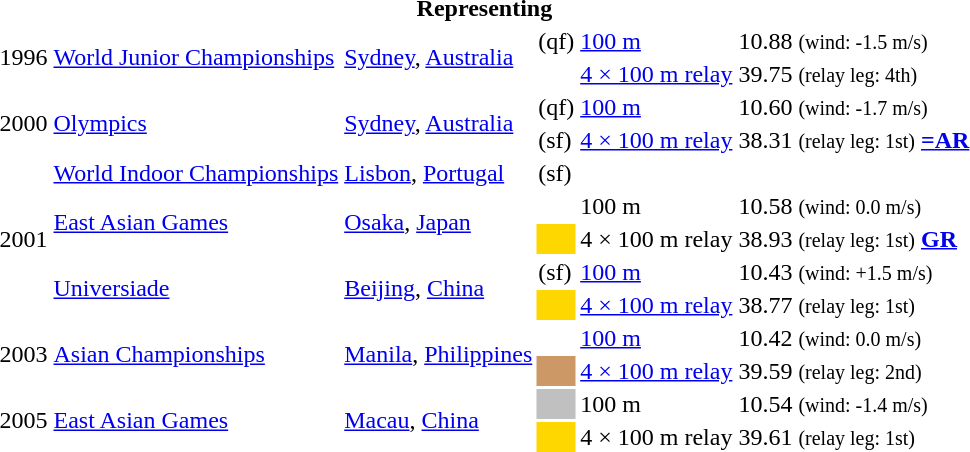<table>
<tr>
<th colspan="6">Representing </th>
</tr>
<tr>
<td rowspan=2>1996</td>
<td rowspan=2><a href='#'>World Junior Championships</a></td>
<td rowspan=2><a href='#'>Sydney</a>, <a href='#'>Australia</a></td>
<td> (qf)</td>
<td><a href='#'>100 m</a></td>
<td>10.88 <small>(wind: -1.5 m/s)</small></td>
</tr>
<tr>
<td></td>
<td><a href='#'>4 × 100 m relay</a></td>
<td>39.75 <small>(relay leg: 4th)</small></td>
</tr>
<tr>
<td rowspan=2>2000</td>
<td rowspan=2><a href='#'>Olympics</a></td>
<td rowspan=2><a href='#'>Sydney</a>, <a href='#'>Australia</a></td>
<td> (qf)</td>
<td><a href='#'>100 m</a></td>
<td>10.60 <small>(wind: -1.7 m/s)</small></td>
</tr>
<tr>
<td> (sf)</td>
<td><a href='#'>4 × 100 m relay</a></td>
<td>38.31 <small>(relay leg: 1st)</small> <strong><a href='#'>=AR</a></strong></td>
</tr>
<tr>
<td rowspan=5>2001</td>
<td><a href='#'>World Indoor Championships</a></td>
<td><a href='#'>Lisbon</a>, <a href='#'>Portugal</a></td>
<td> (sf)</td>
<td><a href='#'></a></td>
<td></td>
</tr>
<tr>
<td rowspan=2><a href='#'>East Asian Games</a></td>
<td rowspan=2><a href='#'>Osaka</a>, <a href='#'>Japan</a></td>
<td></td>
<td>100 m</td>
<td>10.58 <small>(wind: 0.0 m/s)</small></td>
</tr>
<tr>
<td bgcolor="gold"></td>
<td>4 × 100 m relay</td>
<td>38.93 <small>(relay leg: 1st)</small> <strong><a href='#'>GR</a></strong></td>
</tr>
<tr>
<td rowspan=2><a href='#'>Universiade</a></td>
<td rowspan=2><a href='#'>Beijing</a>, <a href='#'>China</a></td>
<td> (sf)</td>
<td><a href='#'>100 m</a></td>
<td>10.43 <small>(wind: +1.5 m/s)</small></td>
</tr>
<tr>
<td bgcolor="gold"></td>
<td><a href='#'>4 × 100 m relay</a></td>
<td>38.77 <small>(relay leg: 1st)</small></td>
</tr>
<tr>
<td rowspan=2>2003</td>
<td rowspan=2><a href='#'>Asian Championships</a></td>
<td rowspan=2><a href='#'>Manila</a>, <a href='#'>Philippines</a></td>
<td></td>
<td><a href='#'>100 m</a></td>
<td>10.42 <small>(wind: 0.0 m/s)</small></td>
</tr>
<tr>
<td bgcolor=cc9966></td>
<td><a href='#'>4 × 100 m relay</a></td>
<td>39.59 <small>(relay leg: 2nd)</small></td>
</tr>
<tr>
<td rowspan=2>2005</td>
<td rowspan=2><a href='#'>East Asian Games</a></td>
<td rowspan=2><a href='#'>Macau</a>, <a href='#'>China</a></td>
<td bgcolor="silver"></td>
<td>100 m</td>
<td>10.54 <small>(wind: -1.4 m/s)</small></td>
</tr>
<tr>
<td bgcolor="gold"></td>
<td>4 × 100 m relay</td>
<td>39.61 <small>(relay leg: 1st)</small></td>
</tr>
<tr>
</tr>
</table>
